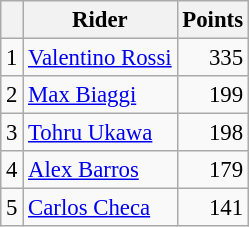<table class="wikitable" style="font-size: 95%;">
<tr>
<th></th>
<th>Rider</th>
<th>Points</th>
</tr>
<tr>
<td align=center>1</td>
<td> <a href='#'>Valentino Rossi</a></td>
<td align=right>335</td>
</tr>
<tr>
<td align=center>2</td>
<td> <a href='#'>Max Biaggi</a></td>
<td align=right>199</td>
</tr>
<tr>
<td align=center>3</td>
<td> <a href='#'>Tohru Ukawa</a></td>
<td align=right>198</td>
</tr>
<tr>
<td align=center>4</td>
<td> <a href='#'>Alex Barros</a></td>
<td align=right>179</td>
</tr>
<tr>
<td align=center>5</td>
<td> <a href='#'>Carlos Checa</a></td>
<td align=right>141</td>
</tr>
</table>
